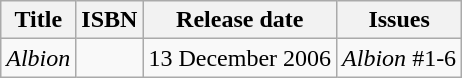<table class="wikitable">
<tr>
<th>Title</th>
<th>ISBN</th>
<th>Release date</th>
<th>Issues</th>
</tr>
<tr>
<td><em>Albion</em></td>
<td></td>
<td>13 December 2006</td>
<td><em>Albion</em> #1-6</td>
</tr>
</table>
